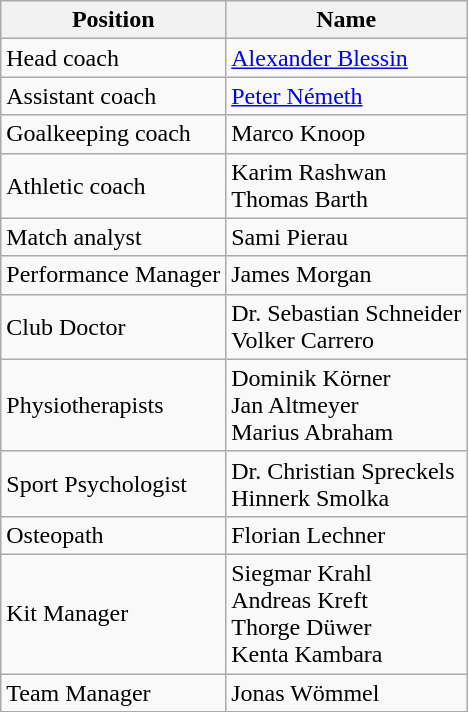<table class="wikitable" style="text-align:center;">
<tr>
<th>Position</th>
<th>Name</th>
</tr>
<tr>
<td align="left">Head coach</td>
<td align="left"> <a href='#'>Alexander Blessin</a></td>
</tr>
<tr>
<td align="left">Assistant coach</td>
<td align="left"> <a href='#'>Peter Németh</a></td>
</tr>
<tr>
<td align="left">Goalkeeping coach</td>
<td align="left"> Marco Knoop</td>
</tr>
<tr>
<td align="left">Athletic coach</td>
<td align="left"> Karim Rashwan <br>  Thomas Barth</td>
</tr>
<tr>
<td align="left">Match analyst</td>
<td align="left"> Sami Pierau</td>
</tr>
<tr>
<td align="left">Performance Manager</td>
<td align="left"> James Morgan</td>
</tr>
<tr>
<td align="left">Club Doctor</td>
<td align="left"> Dr. Sebastian Schneider <br>  Volker Carrero</td>
</tr>
<tr>
<td align="left">Physiotherapists</td>
<td align="left"> Dominik Körner <br>  Jan Altmeyer <br>  Marius Abraham</td>
</tr>
<tr>
<td align="left">Sport Psychologist</td>
<td align="left"> Dr. Christian Spreckels <br>  Hinnerk Smolka</td>
</tr>
<tr>
<td align="left">Osteopath</td>
<td align="left"> Florian Lechner</td>
</tr>
<tr>
<td align="left">Kit Manager</td>
<td align="left"> Siegmar Krahl <br>  Andreas Kreft <br>  Thorge Düwer <br>  Kenta Kambara</td>
</tr>
<tr>
<td align="left">Team Manager</td>
<td align="left"> Jonas Wömmel</td>
</tr>
</table>
